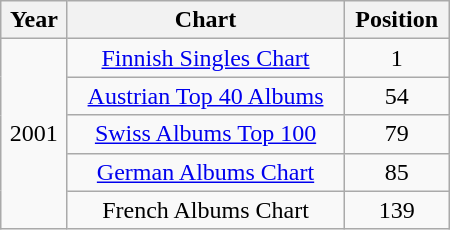<table class="wikitable" width="300px">
<tr>
<th align="center">Year</th>
<th align="center">Chart</th>
<th align="center">Position</th>
</tr>
<tr>
<td align="center" rowspan="5">2001</td>
<td align="center"><a href='#'>Finnish Singles Chart</a></td>
<td align="center">1</td>
</tr>
<tr>
<td align="center"><a href='#'>Austrian Top 40 Albums</a></td>
<td align="center">54</td>
</tr>
<tr>
<td align="center"><a href='#'>Swiss Albums Top 100</a></td>
<td align="center">79</td>
</tr>
<tr>
<td align="center"><a href='#'>German Albums Chart</a></td>
<td align="center">85</td>
</tr>
<tr>
<td align="center">French Albums Chart</td>
<td align="center">139</td>
</tr>
</table>
